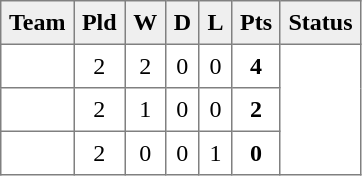<table style=border-collapse:collapse border=1 cellspacing=0 cellpadding=5>
<tr align=center bgcolor=#efefef>
<th>Team</th>
<th>Pld</th>
<th>W</th>
<th>D</th>
<th>L</th>
<th>Pts</th>
<th>Status</th>
</tr>
<tr align=center style="background:#FFFFFF;">
<td style="text-align:left;"> </td>
<td>2</td>
<td>2</td>
<td>0</td>
<td>0</td>
<td><strong>4</strong></td>
<td rowspan=3></td>
</tr>
<tr align=center style="background:#FFFFFF;">
<td style="text-align:left;"> </td>
<td>2</td>
<td>1</td>
<td>0</td>
<td>0</td>
<td><strong>2</strong></td>
</tr>
<tr align=center style="background:#FFFFFF;">
<td style="text-align:left;"> </td>
<td>2</td>
<td>0</td>
<td>0</td>
<td>1</td>
<td><strong>0</strong></td>
</tr>
</table>
